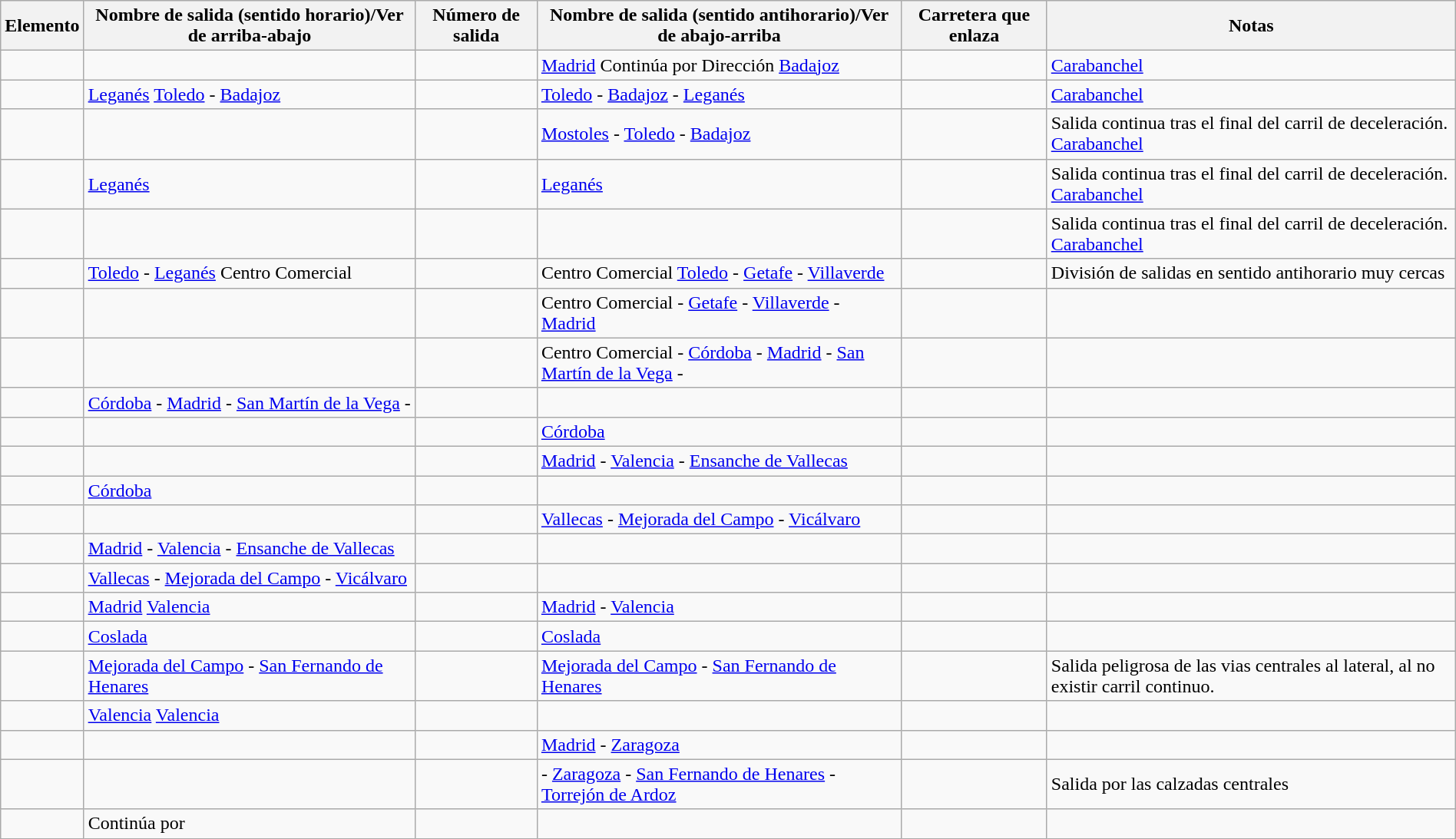<table class="wikitable" style="margin:1em auto">
<tr>
<th>Elemento</th>
<th>Nombre de salida (sentido horario)/Ver de arriba-abajo</th>
<th>Número de salida</th>
<th>Nombre de salida (sentido antihorario)/Ver de abajo-arriba</th>
<th>Carretera que enlaza</th>
<th>Notas</th>
</tr>
<tr>
<td></td>
<td></td>
<td></td>
<td><a href='#'>Madrid</a>  Continúa por  Dirección <a href='#'>Badajoz</a></td>
<td></td>
<td><a href='#'>Carabanchel</a></td>
</tr>
<tr>
<td></td>
<td><a href='#'>Leganés</a>     <a href='#'>Toledo</a> - <a href='#'>Badajoz</a></td>
<td></td>
<td><a href='#'>Toledo</a> - <a href='#'>Badajoz</a> - <a href='#'>Leganés</a></td>
<td>  </td>
<td><a href='#'>Carabanchel</a></td>
</tr>
<tr>
<td></td>
<td></td>
<td></td>
<td><a href='#'>Mostoles</a> - <a href='#'>Toledo</a> - <a href='#'>Badajoz</a></td>
<td>  </td>
<td>Salida continua tras el final del carril de deceleración. <a href='#'>Carabanchel</a></td>
</tr>
<tr>
<td></td>
<td><a href='#'>Leganés</a></td>
<td></td>
<td><a href='#'>Leganés</a></td>
<td></td>
<td>Salida continua tras el final del carril de deceleración. <a href='#'>Carabanchel</a></td>
</tr>
<tr>
<td></td>
<td></td>
<td></td>
<td></td>
<td></td>
<td>Salida continua tras el final del carril de deceleración. <a href='#'>Carabanchel</a></td>
</tr>
<tr>
<td></td>
<td><a href='#'>Toledo</a> - <a href='#'>Leganés</a> Centro Comercial</td>
<td></td>
<td>Centro Comercial <a href='#'>Toledo</a> - <a href='#'>Getafe</a> - <a href='#'>Villaverde</a></td>
<td> </td>
<td>División de salidas en sentido antihorario muy cercas</td>
</tr>
<tr>
<td></td>
<td></td>
<td></td>
<td>Centro Comercial - <a href='#'>Getafe</a> - <a href='#'>Villaverde</a> - <a href='#'>Madrid</a></td>
<td></td>
<td></td>
</tr>
<tr>
<td></td>
<td></td>
<td></td>
<td>Centro Comercial - <a href='#'>Córdoba</a> - <a href='#'>Madrid</a> - <a href='#'>San Martín de la Vega</a> - </td>
<td>  </td>
<td></td>
</tr>
<tr>
<td></td>
<td><a href='#'>Córdoba</a> - <a href='#'>Madrid</a> - <a href='#'>San Martín de la Vega</a> - </td>
<td></td>
<td></td>
<td>  </td>
<td></td>
</tr>
<tr>
<td></td>
<td></td>
<td></td>
<td>      <a href='#'>Córdoba</a></td>
<td></td>
<td></td>
</tr>
<tr>
<td></td>
<td></td>
<td></td>
<td><a href='#'>Madrid</a> - <a href='#'>Valencia</a> - <a href='#'>Ensanche de Vallecas</a></td>
<td> </td>
<td></td>
</tr>
<tr>
<td></td>
<td>      <a href='#'>Córdoba</a></td>
<td></td>
<td></td>
<td></td>
<td></td>
</tr>
<tr>
<td></td>
<td></td>
<td></td>
<td><a href='#'>Vallecas</a> - <a href='#'>Mejorada del Campo</a> - <a href='#'>Vicálvaro</a></td>
<td></td>
<td></td>
</tr>
<tr>
<td></td>
<td><a href='#'>Madrid</a> - <a href='#'>Valencia</a> - <a href='#'>Ensanche de Vallecas</a></td>
<td></td>
<td></td>
<td> </td>
<td></td>
</tr>
<tr>
<td></td>
<td><a href='#'>Vallecas</a> - <a href='#'>Mejorada del Campo</a> - <a href='#'>Vicálvaro</a></td>
<td></td>
<td></td>
<td></td>
<td></td>
</tr>
<tr>
<td></td>
<td><a href='#'>Madrid</a> <a href='#'>Valencia</a></td>
<td></td>
<td><a href='#'>Madrid</a> - <a href='#'>Valencia</a></td>
<td> </td>
<td></td>
</tr>
<tr>
<td></td>
<td><a href='#'>Coslada</a></td>
<td></td>
<td><a href='#'>Coslada</a></td>
<td></td>
<td></td>
</tr>
<tr>
<td></td>
<td><a href='#'>Mejorada del Campo</a> - <a href='#'>San Fernando de Henares</a></td>
<td></td>
<td><a href='#'>Mejorada del Campo</a> - <a href='#'>San Fernando de Henares</a></td>
<td> </td>
<td>Salida peligrosa de las vias centrales al lateral, al no existir carril continuo.</td>
</tr>
<tr>
<td></td>
<td>   <a href='#'>Valencia</a>      <a href='#'>Valencia</a>  </td>
<td></td>
<td></td>
<td></td>
<td></td>
</tr>
<tr>
<td></td>
<td></td>
<td></td>
<td><a href='#'>Madrid</a> - <a href='#'>Zaragoza</a>  </td>
<td> </td>
<td></td>
</tr>
<tr>
<td></td>
<td></td>
<td></td>
<td>    - <a href='#'>Zaragoza</a> - <a href='#'>San Fernando de Henares</a> - <a href='#'>Torrejón de Ardoz</a></td>
<td>    </td>
<td>Salida por las calzadas centrales</td>
</tr>
<tr>
<td></td>
<td>Continúa por</td>
<td></td>
<td></td>
<td></td>
<td></td>
</tr>
</table>
